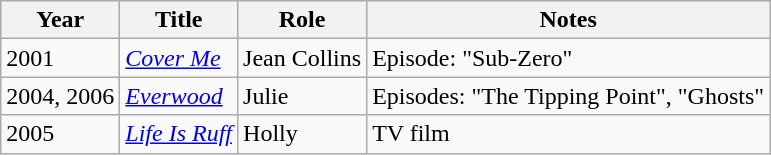<table class="wikitable sortable">
<tr>
<th>Year</th>
<th>Title</th>
<th>Role</th>
<th class="unsortable">Notes</th>
</tr>
<tr>
<td>2001</td>
<td><em><a href='#'>Cover Me</a></em></td>
<td>Jean Collins</td>
<td>Episode: "Sub-Zero"</td>
</tr>
<tr>
<td>2004, 2006</td>
<td><em><a href='#'>Everwood</a></em></td>
<td>Julie</td>
<td>Episodes: "The Tipping Point", "Ghosts"</td>
</tr>
<tr>
<td>2005</td>
<td><em><a href='#'>Life Is Ruff</a></em></td>
<td>Holly</td>
<td>TV film</td>
</tr>
</table>
